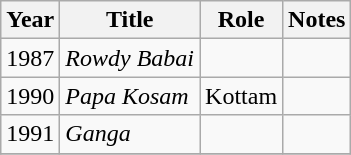<table class="wikitable sortable">
<tr>
<th>Year</th>
<th>Title</th>
<th>Role</th>
<th class=unsortable>Notes</th>
</tr>
<tr>
<td>1987</td>
<td><em>Rowdy Babai</em></td>
<td></td>
<td></td>
</tr>
<tr>
<td>1990</td>
<td><em>Papa Kosam</em></td>
<td>Kottam</td>
<td></td>
</tr>
<tr>
<td>1991</td>
<td><em>Ganga</em></td>
<td></td>
<td></td>
</tr>
<tr>
</tr>
</table>
